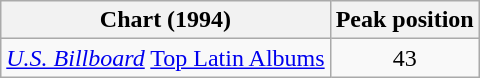<table class="wikitable">
<tr>
<th>Chart (1994)</th>
<th>Peak position</th>
</tr>
<tr>
<td><em><a href='#'>U.S. Billboard</a></em> <a href='#'>Top Latin Albums</a></td>
<td style="text-align:center;">43</td>
</tr>
</table>
